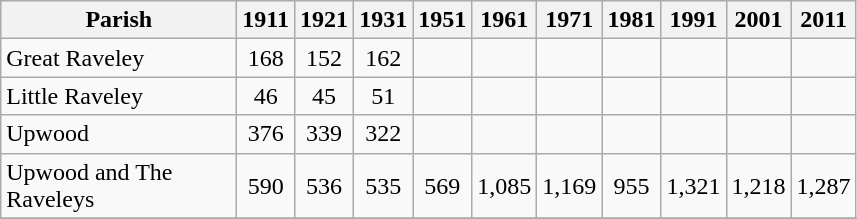<table class="wikitable" style="text-align: center; ">
<tr>
<th width="150">Parish<br></th>
<th width="30">1911<br></th>
<th width="30">1921<br></th>
<th width="30">1931<br></th>
<th width="30">1951<br></th>
<th width="30">1961<br></th>
<th width="30">1971<br></th>
<th width="30">1981<br></th>
<th width="30">1991<br></th>
<th width="30">2001<br></th>
<th width="30">2011 <br></th>
</tr>
<tr>
<td align=left>Great Raveley</td>
<td align="center">168</td>
<td align="center">152</td>
<td align="center">162</td>
<td align="center"></td>
<td align="center"></td>
<td align="center"></td>
<td align="center"></td>
<td align="center"></td>
<td align="center"></td>
<td align="center"></td>
</tr>
<tr>
<td align=left>Little Raveley</td>
<td align="center">46</td>
<td align="center">45</td>
<td align="center">51</td>
<td align="center"></td>
<td align="center"></td>
<td align="center"></td>
<td align="center"></td>
<td align="center"></td>
<td align="center"></td>
<td align="center"></td>
</tr>
<tr>
<td align=left>Upwood</td>
<td align="center">376</td>
<td align="center">339</td>
<td align="center">322</td>
<td align="center"></td>
<td align="center"></td>
<td align="center"></td>
<td align="center"></td>
<td align="center"></td>
<td align="center"></td>
<td align="center"></td>
</tr>
<tr>
<td align=left>Upwood and The Raveleys</td>
<td align="center">590</td>
<td align="center">536</td>
<td align="center">535</td>
<td align="center">569</td>
<td align="center">1,085</td>
<td align="center">1,169</td>
<td align="center">955</td>
<td align="center">1,321</td>
<td align="center">1,218</td>
<td align="center">1,287</td>
</tr>
<tr>
</tr>
</table>
